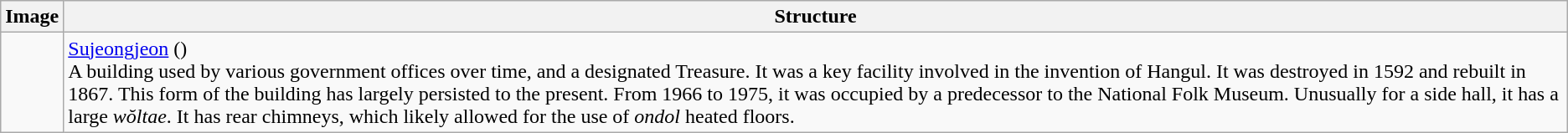<table class="wikitable">
<tr>
<th>Image</th>
<th>Structure</th>
</tr>
<tr>
<td></td>
<td><a href='#'>Sujeongjeon</a> ()<br>A building used by various government offices over time, and a designated Treasure. It was a key facility involved in the invention of Hangul. It was destroyed in 1592 and rebuilt in 1867. This form of the building has largely persisted to the present. From 1966 to 1975, it was occupied by a predecessor to the National Folk Museum. Unusually for a side hall, it has a large <em>wŏltae</em>. It has rear chimneys, which likely allowed for the use of <em>ondol</em> heated floors.</td>
</tr>
</table>
